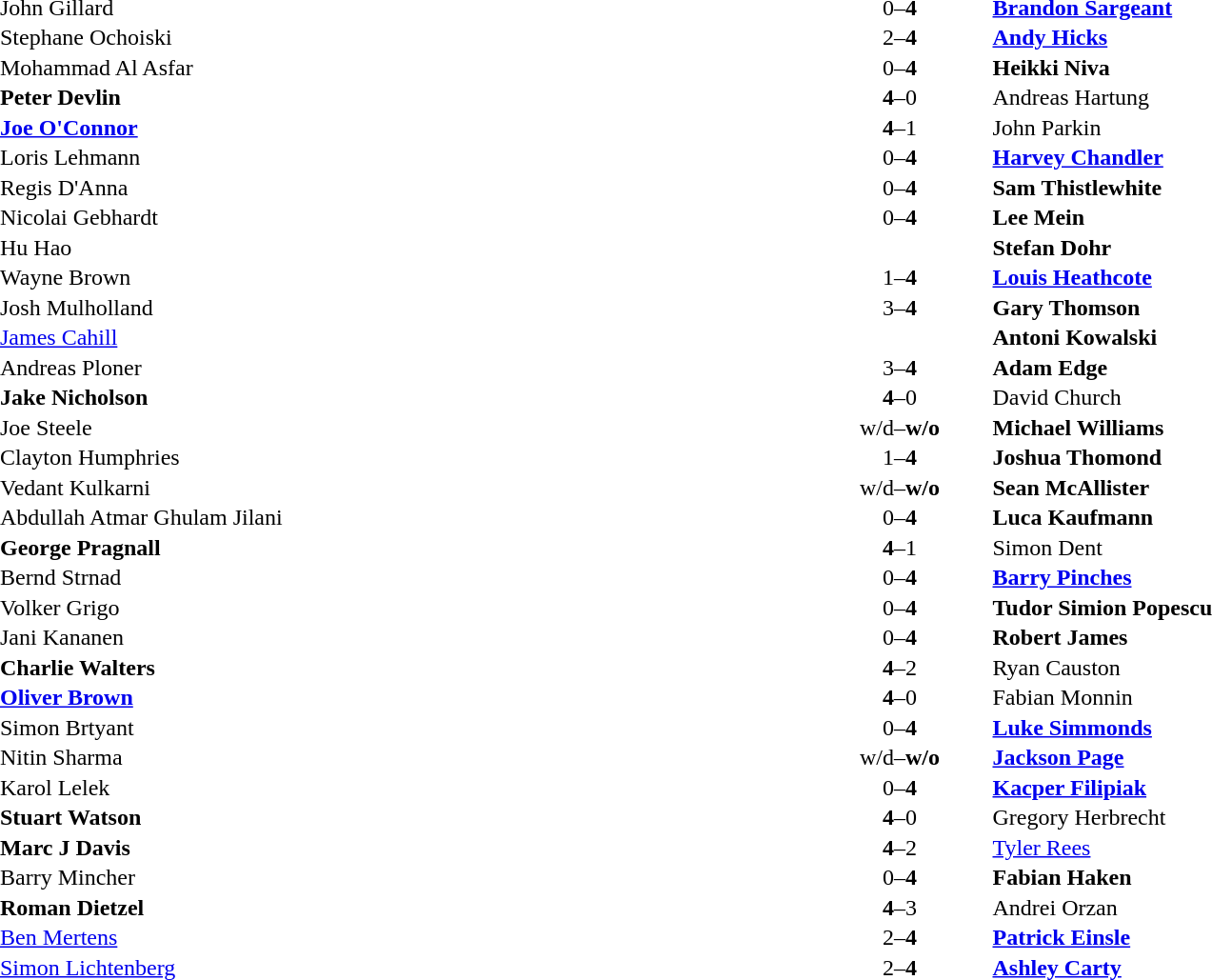<table width="100%" cellspacing="1">
<tr>
<th width=45%></th>
<th width=10%></th>
<th width=45%></th>
</tr>
<tr>
<td> John Gillard</td>
<td align="center">0–<strong>4</strong></td>
<td> <strong><a href='#'>Brandon Sargeant</a></strong></td>
</tr>
<tr>
<td> Stephane Ochoiski</td>
<td align="center">2–<strong>4</strong></td>
<td> <strong><a href='#'>Andy Hicks</a></strong></td>
</tr>
<tr>
<td> Mohammad Al Asfar</td>
<td align="center">0–<strong>4</strong></td>
<td> <strong>Heikki Niva</strong></td>
</tr>
<tr>
<td> <strong>Peter Devlin</strong></td>
<td align="center"><strong>4</strong>–0</td>
<td> Andreas Hartung</td>
</tr>
<tr>
<td> <strong><a href='#'>Joe O'Connor</a></strong></td>
<td align="center"><strong>4</strong>–1</td>
<td> John Parkin</td>
</tr>
<tr>
<td> Loris Lehmann</td>
<td align="center">0–<strong>4</strong></td>
<td> <strong><a href='#'>Harvey Chandler</a></strong></td>
</tr>
<tr>
<td> Regis D'Anna</td>
<td align="center">0–<strong>4</strong></td>
<td> <strong>Sam Thistlewhite</strong></td>
</tr>
<tr>
<td> Nicolai Gebhardt</td>
<td align="center">0–<strong>4</strong></td>
<td> <strong>Lee Mein</strong></td>
</tr>
<tr>
<td> Hu Hao</td>
<td align="center"></td>
<td> <strong>Stefan Dohr</strong></td>
</tr>
<tr>
<td> Wayne Brown</td>
<td align="center">1–<strong>4</strong></td>
<td> <strong><a href='#'>Louis Heathcote</a></strong></td>
</tr>
<tr>
<td> Josh Mulholland</td>
<td align="center">3–<strong>4</strong></td>
<td> <strong>Gary Thomson</strong></td>
</tr>
<tr>
<td> <a href='#'>James Cahill</a></td>
<td align="center"></td>
<td> <strong>Antoni Kowalski</strong></td>
</tr>
<tr>
<td> Andreas Ploner</td>
<td align="center">3–<strong>4</strong></td>
<td> <strong>Adam Edge</strong></td>
</tr>
<tr>
<td> <strong>Jake Nicholson</strong></td>
<td align="center"><strong>4</strong>–0</td>
<td> David Church</td>
</tr>
<tr>
<td> Joe Steele</td>
<td align="center">w/d–<strong>w/o</strong></td>
<td> <strong>Michael Williams</strong></td>
</tr>
<tr>
<td> Clayton Humphries</td>
<td align="center">1–<strong>4</strong></td>
<td> <strong>Joshua Thomond</strong></td>
</tr>
<tr>
<td> Vedant Kulkarni</td>
<td align="center">w/d–<strong>w/o</strong></td>
<td> <strong>Sean McAllister</strong></td>
</tr>
<tr>
<td> Abdullah Atmar Ghulam Jilani</td>
<td align="center">0–<strong>4</strong></td>
<td> <strong>Luca Kaufmann</strong></td>
</tr>
<tr>
<td> <strong>George Pragnall</strong></td>
<td align="center"><strong>4</strong>–1</td>
<td> Simon Dent</td>
</tr>
<tr>
<td> Bernd Strnad</td>
<td align="center">0–<strong>4</strong></td>
<td> <strong><a href='#'>Barry Pinches</a></strong></td>
</tr>
<tr>
<td> Volker Grigo</td>
<td align="center">0–<strong>4</strong></td>
<td> <strong>Tudor Simion Popescu</strong></td>
</tr>
<tr>
<td> Jani Kananen</td>
<td align="center">0–<strong>4</strong></td>
<td> <strong>Robert James</strong></td>
</tr>
<tr>
<td> <strong>Charlie Walters</strong></td>
<td align="center"><strong>4</strong>–2</td>
<td> Ryan Causton</td>
</tr>
<tr>
<td> <strong><a href='#'>Oliver Brown</a></strong></td>
<td align="center"><strong>4</strong>–0</td>
<td> Fabian Monnin</td>
</tr>
<tr>
<td> Simon Brtyant</td>
<td align="center">0–<strong>4</strong></td>
<td> <strong><a href='#'>Luke Simmonds</a></strong></td>
</tr>
<tr>
<td> Nitin Sharma</td>
<td align="center">w/d–<strong>w/o</strong></td>
<td> <strong><a href='#'>Jackson Page</a></strong></td>
</tr>
<tr>
<td> Karol Lelek</td>
<td align="center">0–<strong>4</strong></td>
<td> <strong><a href='#'>Kacper Filipiak</a></strong></td>
</tr>
<tr>
<td> <strong>Stuart Watson</strong></td>
<td align="center"><strong>4</strong>–0</td>
<td> Gregory Herbrecht</td>
</tr>
<tr>
<td> <strong>Marc J Davis</strong></td>
<td align="center"><strong>4</strong>–2</td>
<td> <a href='#'>Tyler Rees</a></td>
</tr>
<tr>
<td> Barry Mincher</td>
<td align="center">0–<strong>4</strong></td>
<td> <strong>Fabian Haken</strong></td>
</tr>
<tr>
<td> <strong>Roman Dietzel</strong></td>
<td align="center"><strong>4</strong>–3</td>
<td> Andrei Orzan</td>
</tr>
<tr>
<td> <a href='#'>Ben Mertens</a></td>
<td align="center">2–<strong>4</strong></td>
<td> <strong><a href='#'>Patrick Einsle</a></strong></td>
</tr>
<tr>
<td> <a href='#'>Simon Lichtenberg</a></td>
<td align="center">2–<strong>4</strong></td>
<td> <strong><a href='#'>Ashley Carty</a></strong></td>
</tr>
</table>
